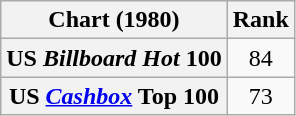<table class="wikitable sortable plainrowheaders" style="text-align:center">
<tr>
<th scope="col">Chart (1980)</th>
<th scope="col">Rank</th>
</tr>
<tr>
<th scope="row">US <em>Billboard Hot</em> 100</th>
<td style="text-align:center;">84</td>
</tr>
<tr>
<th scope="row">US <em><a href='#'>Cashbox</a></em> Top 100</th>
<td style="text-align:center;">73</td>
</tr>
</table>
